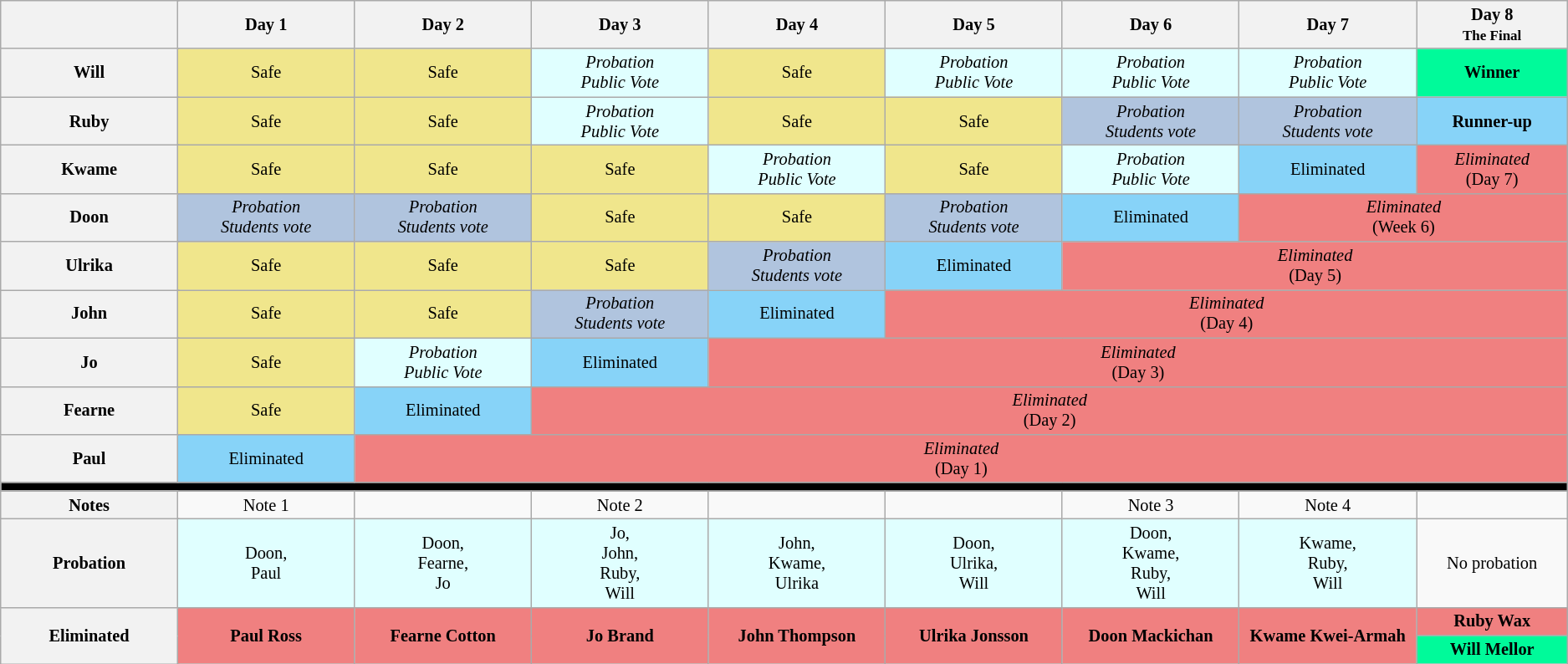<table class="wikitable" style="text-align:center; font-size:85%">
<tr>
<th style="width:7%" colspan=2></th>
<th style="width:7%">Day 1</th>
<th style="width:7%">Day 2</th>
<th style="width:7%">Day 3</th>
<th style="width:7%">Day 4</th>
<th style="width:7%">Day 5</th>
<th style="width:7%">Day 6</th>
<th style="width:7%">Day 7</th>
<th style="width:6%" colspan=2>Day 8 <br><small>The Final</small></th>
</tr>
<tr>
<th colspan="2">Will</th>
<td style="background:#F0E68C">Safe</td>
<td style="background:#F0E68C">Safe</td>
<td style="background:#E0FFFF"><em>Probation<br>Public Vote</em></td>
<td style="background:#F0E68C">Safe</td>
<td style="background:#E0FFFF"><em>Probation<br>Public Vote</em></td>
<td style="background:#E0FFFF"><em>Probation<br>Public Vote</em></td>
<td style="background:#E0FFFF"><em>Probation<br>Public Vote</em></td>
<td style="background:#00FA9A"><strong>Winner</strong></td>
</tr>
<tr>
<th colspan="2">Ruby</th>
<td style="background:#F0E68C">Safe</td>
<td style="background:#F0E68C">Safe</td>
<td style="background:#E0FFFF"><em>Probation<br>Public Vote</em></td>
<td style="background:#F0E68C">Safe</td>
<td style="background:#F0E68C">Safe</td>
<td style="background:lightsteelblue"><em>Probation<br>Students vote</em></td>
<td style="background:lightsteelblue"><em>Probation<br>Students vote</em></td>
<td style="background:#87D3F8"><strong>Runner-up</strong></td>
</tr>
<tr>
<th colspan="2">Kwame</th>
<td style="background:#F0E68C">Safe</td>
<td style="background:#F0E68C">Safe</td>
<td style="background:#F0E68C">Safe</td>
<td style="background:#E0FFFF"><em>Probation<br>Public Vote</em></td>
<td style="background:#F0E68C">Safe</td>
<td style="background:#E0FFFF"><em>Probation<br>Public Vote</em></td>
<td style="background:#87D3F8">Eliminated</td>
<td style="background:#F08080" colspan=1><em>Eliminated</em> <br> (Day 7)</td>
</tr>
<tr>
<th colspan="2">Doon</th>
<td style="background:lightsteelblue"><em>Probation<br>Students vote</em></td>
<td style="background:lightsteelblue"><em>Probation<br>Students vote</em></td>
<td style="background:#F0E68C">Safe</td>
<td style="background:#F0E68C">Safe</td>
<td style="background:lightsteelblue"><em>Probation<br>Students vote</em></td>
<td style="background:#87D3F8">Eliminated</td>
<td style="background:#F08080" colspan=2><em>Eliminated</em> <br> (Week 6)</td>
</tr>
<tr>
<th colspan="2">Ulrika</th>
<td style="background:#F0E68C">Safe</td>
<td style="background:#F0E68C">Safe</td>
<td style="background:#F0E68C">Safe</td>
<td style="background:lightsteelblue"><em>Probation<br>Students vote</em></td>
<td style="background:#87D3F8">Eliminated</td>
<td style="background:#F08080" colspan=3><em>Eliminated</em> <br> (Day 5)</td>
</tr>
<tr>
<th colspan="2">John</th>
<td style="background:#F0E68C">Safe</td>
<td style="background:#F0E68C">Safe</td>
<td style="background:lightsteelblue"><em>Probation<br>Students vote</em></td>
<td style="background:#87D3F8">Eliminated</td>
<td style="background:#F08080" colspan=4><em>Eliminated</em><br>(Day 4)</td>
</tr>
<tr>
<th colspan="2">Jo</th>
<td style="background:#F0E68C">Safe</td>
<td style="background:#E0FFFF"><em>Probation<br>Public Vote</em></td>
<td style="background:#87D3F8">Eliminated</td>
<td style="background:#F08080" colspan=5><em>Eliminated</em><br>(Day 3)</td>
</tr>
<tr>
<th colspan="2">Fearne</th>
<td style="background:#F0E68C">Safe</td>
<td style="background:#87D3F8">Eliminated</td>
<td style="background:#F08080" colspan=6><em>Eliminated</em><br>(Day 2)</td>
</tr>
<tr>
<th colspan="2">Paul</th>
<td style="background:#87D3F8">Eliminated</td>
<td style="background:#F08080" colspan=7><em>Eliminated</em><br>(Day 1)</td>
</tr>
<tr>
<td style="background:#000000" colspan=13></td>
</tr>
<tr>
<th colspan=2>Notes</th>
<td style="background:x">Note 1</td>
<td style="background:x"></td>
<td style="background:x">Note 2</td>
<td style="background:x"></td>
<td style="background:x"></td>
<td style="background:x">Note 3</td>
<td style="background:x">Note 4</td>
<td style="background:x"></td>
</tr>
<tr>
<th colspan=2>Probation</th>
<td style="background:#E0FFFF">Doon,<br>Paul</td>
<td style="background:#E0FFFF">Doon,<br>Fearne,<br>Jo</td>
<td style="background:#E0FFFF">Jo,<br>John,<br>Ruby,<br>Will</td>
<td style="background:#E0FFFF">John,<br>Kwame,<br>Ulrika</td>
<td style="background:#E0FFFF">Doon,<br>Ulrika,<br>Will</td>
<td style="background:#E0FFFF">Doon,<br>Kwame,<br>Ruby,<br>Will</td>
<td style="background:#E0FFFF">Kwame,<br>Ruby,<br>Will</td>
<td colspan=2>No probation</td>
</tr>
<tr>
<th colspan=2 rowspan=2>Eliminated</th>
<td style="background:#F08080" rowspan="2"><strong>Paul Ross</strong></td>
<td style="background:#F08080" rowspan="2"><strong>Fearne Cotton</strong></td>
<td style="background:#F08080" rowspan="2"><strong>Jo Brand</strong></td>
<td style="background:#F08080" rowspan="2"><strong>John Thompson</strong></td>
<td style="background:#F08080" rowspan="2"><strong>Ulrika Jonsson</strong></td>
<td style="background:#F08080" rowspan="2"><strong>Doon Mackichan</strong></td>
<td style="background:#F08080" rowspan="2"><strong>Kwame Kwei-Armah</strong></td>
<td style="background:#F08080" colspan=2><strong>Ruby Wax</strong></td>
</tr>
<tr>
<td style="background:#00FA9A"><strong>Will Mellor</strong></td>
</tr>
</table>
